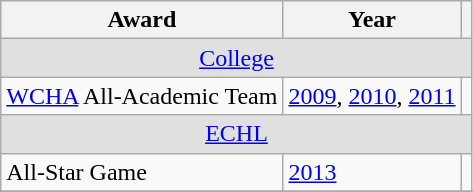<table class="wikitable">
<tr>
<th>Award</th>
<th>Year</th>
<th></th>
</tr>
<tr ALIGN="center" bgcolor="#e0e0e0">
<td colspan="3"><a href='#'>College</a></td>
</tr>
<tr>
<td><a href='#'>WCHA</a> All-Academic Team</td>
<td><a href='#'>2009</a>, <a href='#'>2010</a>, <a href='#'>2011</a></td>
<td></td>
</tr>
<tr ALIGN="center" bgcolor="#e0e0e0">
<td colspan="3"><a href='#'>ECHL</a></td>
</tr>
<tr>
<td>All-Star Game</td>
<td><a href='#'>2013</a></td>
<td></td>
</tr>
<tr>
</tr>
</table>
